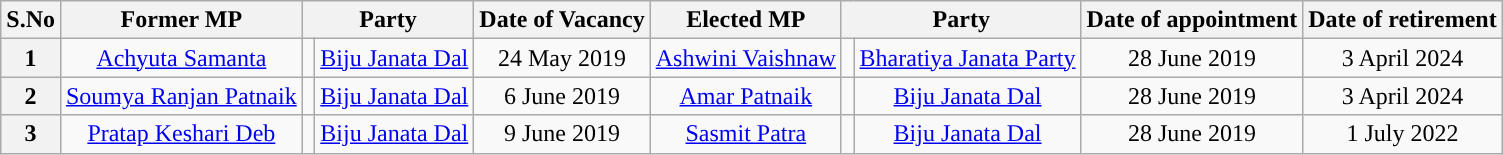<table class="wikitable sortable">
<tr>
<th>S.No</th>
<th>Former MP</th>
<th colspan=2>Party</th>
<th>Date of Vacancy</th>
<th>Elected MP</th>
<th colspan=2>Party</th>
<th>Date of appointment</th>
<th>Date of retirement</th>
</tr>
<tr style="text-align:center;">
<th>1</th>
<td><a href='#'>Achyuta Samanta</a></td>
<td width="1"></td>
<td><a href='#'>Biju Janata Dal</a></td>
<td>24 May 2019</td>
<td><a href='#'>Ashwini Vaishnaw</a></td>
<td width="1"></td>
<td><a href='#'>Bharatiya Janata Party</a></td>
<td>28 June 2019</td>
<td>3 April 2024</td>
</tr>
<tr style="text-align:center;">
<th>2</th>
<td><a href='#'>Soumya Ranjan Patnaik</a></td>
<td width="1"></td>
<td><a href='#'>Biju Janata Dal</a></td>
<td>6 June 2019</td>
<td><a href='#'>Amar Patnaik</a></td>
<td width="1"></td>
<td><a href='#'>Biju Janata Dal</a></td>
<td>28 June 2019</td>
<td>3 April 2024</td>
</tr>
<tr style="text-align:center;">
<th>3</th>
<td><a href='#'>Pratap Keshari Deb</a></td>
<td width="1"></td>
<td><a href='#'>Biju Janata Dal</a></td>
<td>9 June 2019</td>
<td><a href='#'>Sasmit Patra</a></td>
<td width="1"></td>
<td><a href='#'>Biju Janata Dal</a></td>
<td>28 June 2019</td>
<td>1 July 2022</td>
</tr>
</table>
